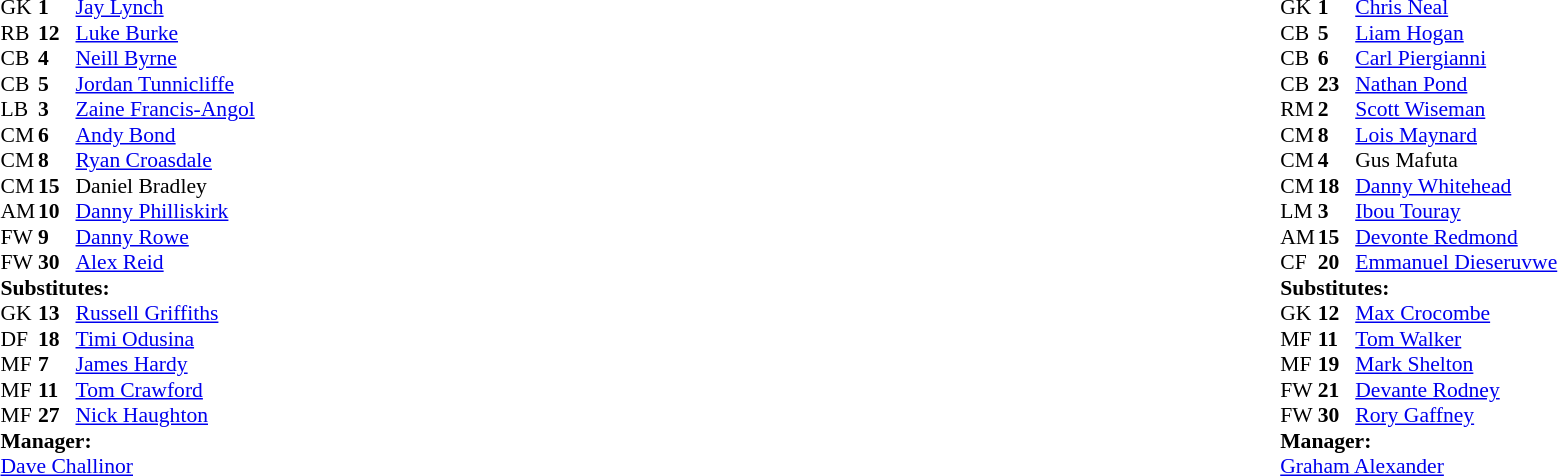<table style="width:100%;">
<tr>
<td style="vertical-align:top; width:50%;"><br><table style="font-size: 90%" cellspacing="0" cellpadding="0">
<tr>
<td colspan="4"></td>
</tr>
<tr>
<th width=25></th>
<th width=25></th>
</tr>
<tr>
<td>GK</td>
<td><strong>1</strong></td>
<td><a href='#'>Jay Lynch</a></td>
</tr>
<tr>
<td>RB</td>
<td><strong>12</strong></td>
<td><a href='#'>Luke Burke</a></td>
</tr>
<tr>
<td>CB</td>
<td><strong>4</strong></td>
<td><a href='#'>Neill Byrne</a></td>
</tr>
<tr>
<td>CB</td>
<td><strong>5</strong></td>
<td><a href='#'>Jordan Tunnicliffe</a></td>
</tr>
<tr>
<td>LB</td>
<td><strong>3</strong></td>
<td><a href='#'>Zaine Francis-Angol</a></td>
</tr>
<tr>
<td>CM</td>
<td><strong>6</strong></td>
<td><a href='#'>Andy Bond</a></td>
</tr>
<tr>
<td>CM</td>
<td><strong>8</strong></td>
<td><a href='#'>Ryan Croasdale</a></td>
</tr>
<tr>
<td>CM</td>
<td><strong>15</strong></td>
<td>Daniel Bradley</td>
</tr>
<tr>
<td>AM</td>
<td><strong>10</strong></td>
<td><a href='#'>Danny Philliskirk</a></td>
</tr>
<tr>
<td>FW</td>
<td><strong>9</strong></td>
<td><a href='#'>Danny Rowe</a></td>
</tr>
<tr>
<td>FW</td>
<td><strong>30</strong></td>
<td><a href='#'>Alex Reid</a></td>
</tr>
<tr>
<td colspan=3><strong>Substitutes:</strong></td>
</tr>
<tr>
<td>GK</td>
<td><strong>13</strong></td>
<td><a href='#'>Russell Griffiths</a></td>
</tr>
<tr>
<td>DF</td>
<td><strong>18</strong></td>
<td><a href='#'>Timi Odusina</a></td>
</tr>
<tr>
<td>MF</td>
<td><strong>7</strong></td>
<td><a href='#'>James Hardy</a></td>
</tr>
<tr>
<td>MF</td>
<td><strong>11</strong></td>
<td><a href='#'>Tom Crawford</a></td>
</tr>
<tr>
<td>MF</td>
<td><strong>27</strong></td>
<td><a href='#'>Nick Haughton</a></td>
</tr>
<tr>
<td colspan=3><strong>Manager:</strong></td>
</tr>
<tr>
<td colspan=4><a href='#'>Dave Challinor</a></td>
</tr>
</table>
</td>
<td valign="top"></td>
<td style="vertical-align:top; width:50%;"><br><table cellspacing="0" cellpadding="0" style="font-size:90%; margin:auto;">
<tr>
<td colspan="4"></td>
</tr>
<tr>
<th width=25></th>
<th width=25></th>
</tr>
<tr>
<td>GK</td>
<td><strong>1</strong></td>
<td><a href='#'>Chris Neal</a></td>
</tr>
<tr>
<td>CB</td>
<td><strong>5</strong></td>
<td><a href='#'>Liam Hogan</a></td>
</tr>
<tr>
<td>CB</td>
<td><strong>6</strong></td>
<td><a href='#'>Carl Piergianni</a></td>
</tr>
<tr>
<td>CB</td>
<td><strong>23</strong></td>
<td><a href='#'>Nathan Pond</a></td>
</tr>
<tr>
<td>RM</td>
<td><strong>2</strong></td>
<td><a href='#'>Scott Wiseman</a></td>
</tr>
<tr>
<td>CM</td>
<td><strong>8</strong></td>
<td><a href='#'>Lois Maynard</a></td>
</tr>
<tr>
<td>CM</td>
<td><strong>4</strong></td>
<td>Gus Mafuta</td>
</tr>
<tr>
<td>CM</td>
<td><strong>18</strong></td>
<td><a href='#'>Danny Whitehead</a></td>
</tr>
<tr>
<td>LM</td>
<td><strong>3</strong></td>
<td><a href='#'>Ibou Touray</a></td>
</tr>
<tr>
<td>AM</td>
<td><strong>15</strong></td>
<td><a href='#'>Devonte Redmond</a></td>
</tr>
<tr>
<td>CF</td>
<td><strong>20</strong></td>
<td><a href='#'>Emmanuel Dieseruvwe</a></td>
</tr>
<tr>
<td colspan=3><strong>Substitutes:</strong></td>
</tr>
<tr>
<td>GK</td>
<td><strong>12</strong></td>
<td><a href='#'>Max Crocombe</a></td>
</tr>
<tr>
<td>MF</td>
<td><strong>11</strong></td>
<td><a href='#'>Tom Walker</a></td>
</tr>
<tr>
<td>MF</td>
<td><strong>19</strong></td>
<td><a href='#'>Mark Shelton</a></td>
</tr>
<tr>
<td>FW</td>
<td><strong>21</strong></td>
<td><a href='#'>Devante Rodney</a></td>
</tr>
<tr>
<td>FW</td>
<td><strong>30</strong></td>
<td><a href='#'>Rory Gaffney</a></td>
</tr>
<tr>
<td colspan=3><strong>Manager:</strong></td>
</tr>
<tr>
<td colspan=4><a href='#'>Graham Alexander</a></td>
</tr>
</table>
</td>
</tr>
</table>
